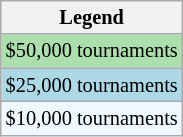<table class=wikitable style="font-size:85%">
<tr>
<th>Legend</th>
</tr>
<tr style="background:#addfad;">
<td>$50,000 tournaments</td>
</tr>
<tr style="background:lightblue;">
<td>$25,000 tournaments</td>
</tr>
<tr style="background:#f0f8ff;">
<td>$10,000 tournaments</td>
</tr>
</table>
